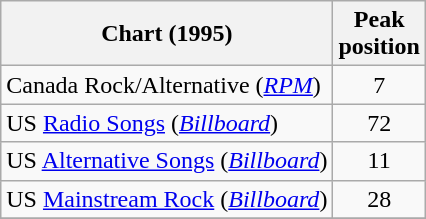<table class="wikitable sortable">
<tr>
<th>Chart (1995)</th>
<th>Peak<br>position</th>
</tr>
<tr>
<td>Canada Rock/Alternative (<a href='#'><em>RPM</em></a>)</td>
<td style="text-align:center;">7</td>
</tr>
<tr>
<td>US <a href='#'>Radio Songs</a> (<em><a href='#'>Billboard</a></em>)</td>
<td style="text-align:center;">72</td>
</tr>
<tr>
<td>US <a href='#'>Alternative Songs</a> (<em><a href='#'>Billboard</a></em>)</td>
<td style="text-align:center;">11</td>
</tr>
<tr>
<td>US <a href='#'>Mainstream Rock</a> (<em><a href='#'>Billboard</a></em>)</td>
<td style="text-align:center;">28</td>
</tr>
<tr>
</tr>
</table>
